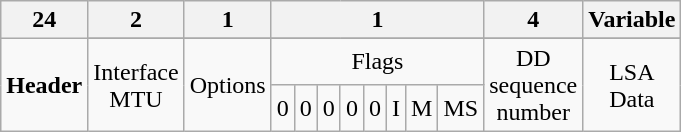<table class="wikitable  floatright mw-collapsible" style="width: 400px;">
<tr style="text-align: center;">
<th width="3%">24</th>
<th width="3%">2</th>
<th width="3%">1</th>
<th width="3%" colspan="8">1</th>
<th width="3%">4</th>
<th>Variable</th>
</tr>
<tr style="text-align: center;">
<td rowspan="3" colspan="1"><strong>Header</strong></td>
</tr>
<tr style="text-align: center;">
<td rowspan="2">Interface MTU</td>
<td rowspan="2">Options</td>
<td rowspan="1" colspan="8">Flags</td>
<td rowspan="2">DD sequence number</td>
<td rowspan="2">LSA Data</td>
</tr>
<tr style="text-align: center;">
<td>0</td>
<td>0</td>
<td>0</td>
<td>0</td>
<td>0</td>
<td>I</td>
<td>M</td>
<td>MS</td>
</tr>
</table>
